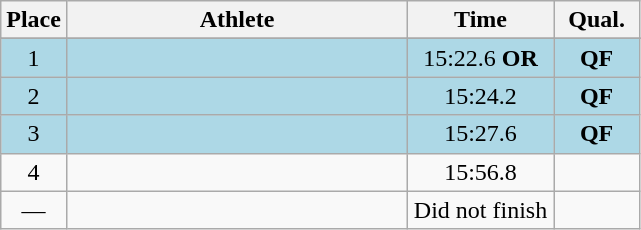<table class=wikitable style="text-align:center">
<tr>
<th width=20>Place</th>
<th width=220>Athlete</th>
<th width=90>Time</th>
<th width=50>Qual.</th>
</tr>
<tr>
</tr>
<tr bgcolor=lightblue>
<td>1</td>
<td align=left></td>
<td>15:22.6 <strong>OR</strong></td>
<td><strong>QF</strong></td>
</tr>
<tr bgcolor=lightblue>
<td>2</td>
<td align=left></td>
<td>15:24.2</td>
<td><strong>QF</strong></td>
</tr>
<tr bgcolor=lightblue>
<td>3</td>
<td align=left></td>
<td>15:27.6</td>
<td><strong>QF</strong></td>
</tr>
<tr>
<td>4</td>
<td align=left></td>
<td>15:56.8</td>
<td></td>
</tr>
<tr>
<td>—</td>
<td align=left></td>
<td>Did not finish</td>
<td></td>
</tr>
</table>
